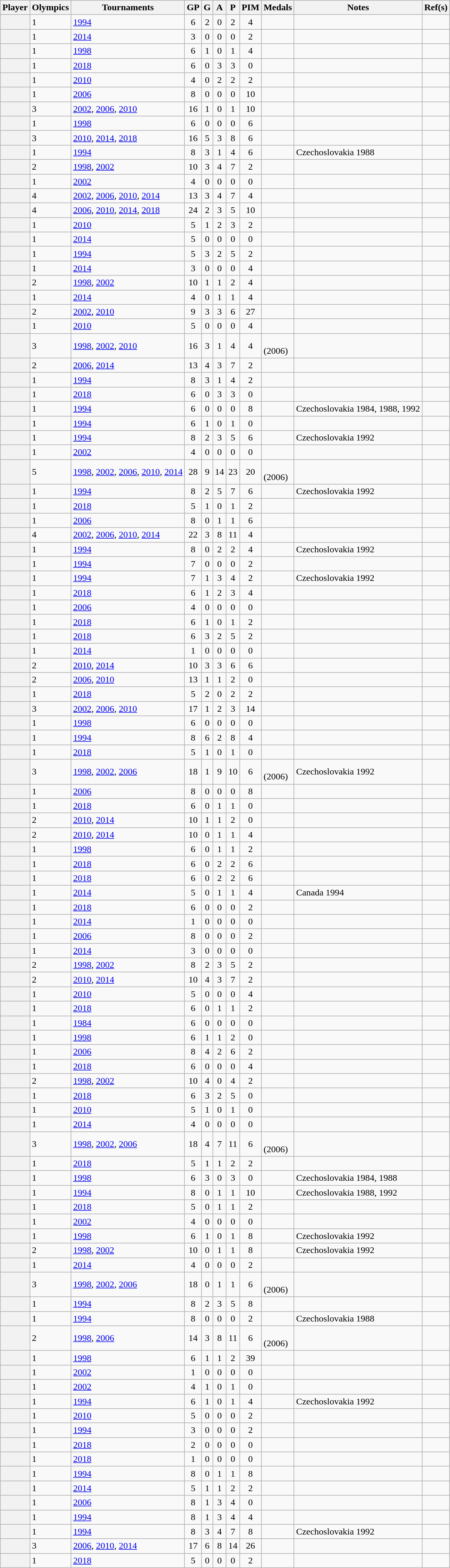<table class="wikitable sortable plainrowheaders" style="text-align:center;">
<tr>
<th scope="col">Player</th>
<th scope="col">Olympics</th>
<th scope="col">Tournaments</th>
<th scope="col">GP</th>
<th scope="col">G</th>
<th scope="col">A</th>
<th scope="col">P</th>
<th scope="col">PIM</th>
<th scope="col">Medals</th>
<th scope="col">Notes</th>
<th scope="col" class="unsortable">Ref(s)</th>
</tr>
<tr>
<th scope="row"></th>
<td align=left>1</td>
<td align=left><a href='#'>1994</a></td>
<td>6</td>
<td>2</td>
<td>0</td>
<td>2</td>
<td>4</td>
<td align=left></td>
<td align=left></td>
<td align=center></td>
</tr>
<tr>
<th scope="row"></th>
<td align=left>1</td>
<td align=left><a href='#'>2014</a></td>
<td>3</td>
<td>0</td>
<td>0</td>
<td>0</td>
<td>2</td>
<td align=left></td>
<td align=left></td>
<td align=center></td>
</tr>
<tr>
<th scope="row"></th>
<td align=left>1</td>
<td align=left><a href='#'>1998</a></td>
<td>6</td>
<td>1</td>
<td>0</td>
<td>1</td>
<td>4</td>
<td align=left></td>
<td align=left></td>
<td align=center></td>
</tr>
<tr>
<th scope="row"></th>
<td align=left>1</td>
<td align=left><a href='#'>2018</a></td>
<td>6</td>
<td>0</td>
<td>3</td>
<td>3</td>
<td>0</td>
<td align=left></td>
<td align=left></td>
<td align=center></td>
</tr>
<tr>
<th scope="row"></th>
<td align=left>1</td>
<td align=left><a href='#'>2010</a></td>
<td>4</td>
<td>0</td>
<td>2</td>
<td>2</td>
<td>2</td>
<td align=left></td>
<td align=left></td>
<td align=center></td>
</tr>
<tr>
<th scope="row"></th>
<td align=left>1</td>
<td align=left><a href='#'>2006</a></td>
<td>8</td>
<td>0</td>
<td>0</td>
<td>0</td>
<td>10</td>
<td align=left></td>
<td align=left></td>
<td align=center></td>
</tr>
<tr>
<th scope="row"></th>
<td align=left>3</td>
<td align=left><a href='#'>2002</a>, <a href='#'>2006</a>, <a href='#'>2010</a></td>
<td>16</td>
<td>1</td>
<td>0</td>
<td>1</td>
<td>10</td>
<td align=left></td>
<td align=left></td>
<td align=center></td>
</tr>
<tr>
<th scope="row"></th>
<td align=left>1</td>
<td align=left><a href='#'>1998</a></td>
<td>6</td>
<td>0</td>
<td>0</td>
<td>0</td>
<td>6</td>
<td align=left></td>
<td align=left></td>
<td align=center></td>
</tr>
<tr>
<th scope="row"></th>
<td align=left>3</td>
<td align=left><a href='#'>2010</a>, <a href='#'>2014</a>, <a href='#'>2018</a></td>
<td>16</td>
<td>5</td>
<td>3</td>
<td>8</td>
<td>6</td>
<td align=left></td>
<td align=left></td>
<td align=center></td>
</tr>
<tr>
<th scope="row"></th>
<td align=left>1</td>
<td align=left><a href='#'>1994</a></td>
<td>8</td>
<td>3</td>
<td>1</td>
<td>4</td>
<td>6</td>
<td align=left></td>
<td align=left>Czechoslovakia 1988</td>
<td align=center></td>
</tr>
<tr>
<th scope="row"></th>
<td align=left>2</td>
<td align=left><a href='#'>1998</a>, <a href='#'>2002</a></td>
<td>10</td>
<td>3</td>
<td>4</td>
<td>7</td>
<td>2</td>
<td align=left></td>
<td align=left></td>
<td align=center></td>
</tr>
<tr>
<th scope="row"></th>
<td align=left>1</td>
<td align=left><a href='#'>2002</a></td>
<td>4</td>
<td>0</td>
<td>0</td>
<td>0</td>
<td>0</td>
<td align=left></td>
<td align=left></td>
<td align=center></td>
</tr>
<tr>
<th scope="row"></th>
<td align=left>4</td>
<td align=left><a href='#'>2002</a>, <a href='#'>2006</a>, <a href='#'>2010</a>, <a href='#'>2014</a></td>
<td>13</td>
<td>3</td>
<td>4</td>
<td>7</td>
<td>4</td>
<td align=left></td>
<td align=left></td>
<td align=center></td>
</tr>
<tr>
<th scope="row"></th>
<td align=left>4</td>
<td align=left><a href='#'>2006</a>, <a href='#'>2010</a>, <a href='#'>2014</a>, <a href='#'>2018</a></td>
<td>24</td>
<td>2</td>
<td>3</td>
<td>5</td>
<td>10</td>
<td align=left></td>
<td align=left></td>
<td align=center></td>
</tr>
<tr>
<th scope="row"></th>
<td align=left>1</td>
<td align=left><a href='#'>2010</a></td>
<td>5</td>
<td>1</td>
<td>2</td>
<td>3</td>
<td>2</td>
<td align=left></td>
<td align=left></td>
<td align=center></td>
</tr>
<tr>
<th scope="row"></th>
<td align=left>1</td>
<td align=left><a href='#'>2014</a></td>
<td>5</td>
<td>0</td>
<td>0</td>
<td>0</td>
<td>0</td>
<td align=left></td>
<td align=left></td>
<td align=center></td>
</tr>
<tr>
<th scope="row"></th>
<td align=left>1</td>
<td align=left><a href='#'>1994</a></td>
<td>5</td>
<td>3</td>
<td>2</td>
<td>5</td>
<td>2</td>
<td align=left></td>
<td align=left></td>
<td align=center></td>
</tr>
<tr>
<th scope="row"></th>
<td align=left>1</td>
<td align=left><a href='#'>2014</a></td>
<td>3</td>
<td>0</td>
<td>0</td>
<td>0</td>
<td>4</td>
<td align=left></td>
<td align=left></td>
<td align=center></td>
</tr>
<tr>
<th scope="row"></th>
<td align=left>2</td>
<td align=left><a href='#'>1998</a>, <a href='#'>2002</a></td>
<td>10</td>
<td>1</td>
<td>1</td>
<td>2</td>
<td>4</td>
<td align=left></td>
<td align=left></td>
<td align=center></td>
</tr>
<tr>
<th scope="row"></th>
<td align=left>1</td>
<td align=left><a href='#'>2014</a></td>
<td>4</td>
<td>0</td>
<td>1</td>
<td>1</td>
<td>4</td>
<td align=left></td>
<td align=left></td>
<td align=center></td>
</tr>
<tr>
<th scope="row"></th>
<td align=left>2</td>
<td align=left><a href='#'>2002</a>, <a href='#'>2010</a></td>
<td>9</td>
<td>3</td>
<td>3</td>
<td>6</td>
<td>27</td>
<td align=left></td>
<td align=left></td>
<td align=center></td>
</tr>
<tr>
<th scope="row"></th>
<td align=left>1</td>
<td align=left><a href='#'>2010</a></td>
<td>5</td>
<td>0</td>
<td>0</td>
<td>0</td>
<td>4</td>
<td align=left></td>
<td align=left></td>
<td align=center></td>
</tr>
<tr>
<th scope="row"></th>
<td align=left>3</td>
<td align=left><a href='#'>1998</a>, <a href='#'>2002</a>, <a href='#'>2010</a></td>
<td>16</td>
<td>3</td>
<td>1</td>
<td>4</td>
<td>4</td>
<td align=left> <br> (2006)</td>
<td align=left></td>
<td align=center></td>
</tr>
<tr>
<th scope="row"></th>
<td align=left>2</td>
<td align=left><a href='#'>2006</a>, <a href='#'>2014</a></td>
<td>13</td>
<td>4</td>
<td>3</td>
<td>7</td>
<td>2</td>
<td align=left></td>
<td align=left></td>
<td align=center></td>
</tr>
<tr>
<th scope="row"></th>
<td align=left>1</td>
<td align=left><a href='#'>1994</a></td>
<td>8</td>
<td>3</td>
<td>1</td>
<td>4</td>
<td>2</td>
<td align=left></td>
<td align=left></td>
<td align=center></td>
</tr>
<tr>
<th scope="row"></th>
<td align=left>1</td>
<td align=left><a href='#'>2018</a></td>
<td>6</td>
<td>0</td>
<td>3</td>
<td>3</td>
<td>0</td>
<td align=left></td>
<td align=left></td>
<td align=center></td>
</tr>
<tr>
<th scope="row"></th>
<td align=left>1</td>
<td align=left><a href='#'>1994</a></td>
<td>6</td>
<td>0</td>
<td>0</td>
<td>0</td>
<td>8</td>
<td align=left></td>
<td align=left>Czechoslovakia 1984, 1988, 1992</td>
<td align=center></td>
</tr>
<tr>
<th scope="row"></th>
<td align=left>1</td>
<td align=left><a href='#'>1994</a></td>
<td>6</td>
<td>1</td>
<td>0</td>
<td>1</td>
<td>0</td>
<td align=left></td>
<td align=left></td>
<td align=center></td>
</tr>
<tr>
<th scope="row"></th>
<td align=left>1</td>
<td align=left><a href='#'>1994</a></td>
<td>8</td>
<td>2</td>
<td>3</td>
<td>5</td>
<td>6</td>
<td align=left></td>
<td align=left>Czechoslovakia 1992</td>
<td align=center></td>
</tr>
<tr>
<th scope="row"></th>
<td align=left>1</td>
<td align=left><a href='#'>2002</a></td>
<td>4</td>
<td>0</td>
<td>0</td>
<td>0</td>
<td>0</td>
<td align=left></td>
<td align=left></td>
<td align=center></td>
</tr>
<tr>
<th scope="row"></th>
<td align=left>5</td>
<td align=left><a href='#'>1998</a>, <a href='#'>2002</a>, <a href='#'>2006</a>, <a href='#'>2010</a>, <a href='#'>2014</a></td>
<td>28</td>
<td>9</td>
<td>14</td>
<td>23</td>
<td>20</td>
<td align=left> <br> (2006)</td>
<td align=left></td>
<td align=center></td>
</tr>
<tr>
<th scope="row"></th>
<td align=left>1</td>
<td align=left><a href='#'>1994</a></td>
<td>8</td>
<td>2</td>
<td>5</td>
<td>7</td>
<td>6</td>
<td align=left></td>
<td align=left>Czechoslovakia 1992</td>
<td align=center></td>
</tr>
<tr>
<th scope="row"></th>
<td align=left>1</td>
<td align=left><a href='#'>2018</a></td>
<td>5</td>
<td>1</td>
<td>0</td>
<td>1</td>
<td>2</td>
<td align=left></td>
<td align=left></td>
<td align=center></td>
</tr>
<tr>
<th scope="row"></th>
<td align=left>1</td>
<td align=left><a href='#'>2006</a></td>
<td>8</td>
<td>0</td>
<td>1</td>
<td>1</td>
<td>6</td>
<td align=left></td>
<td align=left></td>
<td align=center></td>
</tr>
<tr>
<th scope="row"></th>
<td align=left>4</td>
<td align=left><a href='#'>2002</a>, <a href='#'>2006</a>, <a href='#'>2010</a>, <a href='#'>2014</a></td>
<td>22</td>
<td>3</td>
<td>8</td>
<td>11</td>
<td>4</td>
<td align=left></td>
<td align=left></td>
<td align=center></td>
</tr>
<tr>
<th scope="row"></th>
<td align=left>1</td>
<td align=left><a href='#'>1994</a></td>
<td>8</td>
<td>0</td>
<td>2</td>
<td>2</td>
<td>4</td>
<td align=left></td>
<td align=left>Czechoslovakia 1992</td>
<td align=center></td>
</tr>
<tr>
<th scope="row"></th>
<td align=left>1</td>
<td align=left><a href='#'>1994</a></td>
<td>7</td>
<td>0</td>
<td>0</td>
<td>0</td>
<td>2</td>
<td align=left></td>
<td align=left></td>
<td align=center></td>
</tr>
<tr>
<th scope="row"></th>
<td align=left>1</td>
<td align=left><a href='#'>1994</a></td>
<td>7</td>
<td>1</td>
<td>3</td>
<td>4</td>
<td>2</td>
<td align=left></td>
<td align=left>Czechoslovakia 1992</td>
<td align=center></td>
</tr>
<tr>
<th scope="row"></th>
<td align=left>1</td>
<td align=left><a href='#'>2018</a></td>
<td>6</td>
<td>1</td>
<td>2</td>
<td>3</td>
<td>4</td>
<td align=left></td>
<td align=left></td>
<td align=center></td>
</tr>
<tr>
<th scope="row"></th>
<td align=left>1</td>
<td align=left><a href='#'>2006</a></td>
<td>4</td>
<td>0</td>
<td>0</td>
<td>0</td>
<td>0</td>
<td align=left></td>
<td align=left></td>
<td align=center></td>
</tr>
<tr>
<th scope="row"></th>
<td align=left>1</td>
<td align=left><a href='#'>2018</a></td>
<td>6</td>
<td>1</td>
<td>0</td>
<td>1</td>
<td>2</td>
<td align=left></td>
<td align=left></td>
<td align=center></td>
</tr>
<tr>
<th scope="row"></th>
<td align=left>1</td>
<td align=left><a href='#'>2018</a></td>
<td>6</td>
<td>3</td>
<td>2</td>
<td>5</td>
<td>2</td>
<td align=left></td>
<td align=left></td>
<td align=center></td>
</tr>
<tr>
<th scope="row"></th>
<td align=left>1</td>
<td align=left><a href='#'>2014</a></td>
<td>1</td>
<td>0</td>
<td>0</td>
<td>0</td>
<td>0</td>
<td align=left></td>
<td align=left></td>
<td align=center></td>
</tr>
<tr>
<th scope="row"></th>
<td align=left>2</td>
<td align=left><a href='#'>2010</a>, <a href='#'>2014</a></td>
<td>10</td>
<td>3</td>
<td>3</td>
<td>6</td>
<td>6</td>
<td align=left></td>
<td align=left></td>
<td align=center></td>
</tr>
<tr>
<th scope="row"></th>
<td align=left>2</td>
<td align=left><a href='#'>2006</a>, <a href='#'>2010</a></td>
<td>13</td>
<td>1</td>
<td>1</td>
<td>2</td>
<td>0</td>
<td align=left></td>
<td align=left></td>
<td align=center></td>
</tr>
<tr>
<th scope="row"></th>
<td align=left>1</td>
<td align=left><a href='#'>2018</a></td>
<td>5</td>
<td>2</td>
<td>0</td>
<td>2</td>
<td>2</td>
<td align=left></td>
<td align=left></td>
<td align=center></td>
</tr>
<tr>
<th scope="row"></th>
<td align=left>3</td>
<td align=left><a href='#'>2002</a>, <a href='#'>2006</a>, <a href='#'>2010</a></td>
<td>17</td>
<td>1</td>
<td>2</td>
<td>3</td>
<td>14</td>
<td align=left></td>
<td align=left></td>
<td align=center></td>
</tr>
<tr>
<th scope="row"></th>
<td align=left>1</td>
<td align=left><a href='#'>1998</a></td>
<td>6</td>
<td>0</td>
<td>0</td>
<td>0</td>
<td>0</td>
<td align=left></td>
<td align=left></td>
<td align=center></td>
</tr>
<tr>
<th scope="row"></th>
<td align=left>1</td>
<td align=left><a href='#'>1994</a></td>
<td>8</td>
<td>6</td>
<td>2</td>
<td>8</td>
<td>4</td>
<td align=left></td>
<td align=left></td>
<td align=center></td>
</tr>
<tr>
<th scope="row"></th>
<td align=left>1</td>
<td align=left><a href='#'>2018</a></td>
<td>5</td>
<td>1</td>
<td>0</td>
<td>1</td>
<td>0</td>
<td align=left></td>
<td align=left></td>
<td align=center></td>
</tr>
<tr>
<th scope="row"></th>
<td align=left>3</td>
<td align=left><a href='#'>1998</a>, <a href='#'>2002</a>, <a href='#'>2006</a></td>
<td>18</td>
<td>1</td>
<td>9</td>
<td>10</td>
<td>6</td>
<td align=left> <br> (2006)</td>
<td align=left>Czechoslovakia 1992</td>
<td align=center></td>
</tr>
<tr>
<th scope="row"></th>
<td align=left>1</td>
<td align=left><a href='#'>2006</a></td>
<td>8</td>
<td>0</td>
<td>0</td>
<td>0</td>
<td>8</td>
<td align=left></td>
<td align=left></td>
<td align=center></td>
</tr>
<tr>
<th scope="row"></th>
<td align=left>1</td>
<td align=left><a href='#'>2018</a></td>
<td>6</td>
<td>0</td>
<td>1</td>
<td>1</td>
<td>0</td>
<td align=left></td>
<td align=left></td>
<td align=center></td>
</tr>
<tr>
<th scope="row"></th>
<td align=left>2</td>
<td align=left><a href='#'>2010</a>, <a href='#'>2014</a></td>
<td>10</td>
<td>1</td>
<td>1</td>
<td>2</td>
<td>0</td>
<td align=left></td>
<td align=left></td>
<td align=center></td>
</tr>
<tr>
<th scope="row"></th>
<td align=left>2</td>
<td align=left><a href='#'>2010</a>, <a href='#'>2014</a></td>
<td>10</td>
<td>0</td>
<td>1</td>
<td>1</td>
<td>4</td>
<td align=left></td>
<td align=left></td>
<td align=center></td>
</tr>
<tr>
<th scope="row"></th>
<td align=left>1</td>
<td align=left><a href='#'>1998</a></td>
<td>6</td>
<td>0</td>
<td>1</td>
<td>1</td>
<td>2</td>
<td align=left></td>
<td align=left></td>
<td align=center></td>
</tr>
<tr>
<th scope="row"></th>
<td align=left>1</td>
<td align=left><a href='#'>2018</a></td>
<td>6</td>
<td>0</td>
<td>2</td>
<td>2</td>
<td>6</td>
<td align=left></td>
<td align=left></td>
<td align=center></td>
</tr>
<tr>
<th scope="row"></th>
<td align=left>1</td>
<td align=left><a href='#'>2018</a></td>
<td>6</td>
<td>0</td>
<td>2</td>
<td>2</td>
<td>6</td>
<td align=left></td>
<td align=left></td>
<td align=center></td>
</tr>
<tr>
<th scope="row"></th>
<td align=left>1</td>
<td align=left><a href='#'>2014</a></td>
<td>5</td>
<td>0</td>
<td>1</td>
<td>1</td>
<td>4</td>
<td align=left></td>
<td align=left>Canada 1994</td>
<td align=center></td>
</tr>
<tr>
<th scope="row"></th>
<td align=left>1</td>
<td align=left><a href='#'>2018</a></td>
<td>6</td>
<td>0</td>
<td>0</td>
<td>0</td>
<td>2</td>
<td align=left></td>
<td align=left></td>
<td align=center></td>
</tr>
<tr>
<th scope="row"></th>
<td align=left>1</td>
<td align=left><a href='#'>2014</a></td>
<td>1</td>
<td>0</td>
<td>0</td>
<td>0</td>
<td>0</td>
<td align=left></td>
<td align=left></td>
<td align=center></td>
</tr>
<tr>
<th scope="row"></th>
<td align=left>1</td>
<td align=left><a href='#'>2006</a></td>
<td>8</td>
<td>0</td>
<td>0</td>
<td>0</td>
<td>2</td>
<td align=left></td>
<td align=left></td>
<td align=center></td>
</tr>
<tr>
<th scope="row"></th>
<td align=left>1</td>
<td align=left><a href='#'>2014</a></td>
<td>3</td>
<td>0</td>
<td>0</td>
<td>0</td>
<td>0</td>
<td align=left></td>
<td align=left></td>
<td align=center></td>
</tr>
<tr>
<th scope="row"></th>
<td align=left>2</td>
<td align=left><a href='#'>1998</a>, <a href='#'>2002</a></td>
<td>8</td>
<td>2</td>
<td>3</td>
<td>5</td>
<td>2</td>
<td align=left></td>
<td align=left></td>
<td align=center></td>
</tr>
<tr>
<th scope="row"></th>
<td align=left>2</td>
<td align=left><a href='#'>2010</a>, <a href='#'>2014</a></td>
<td>10</td>
<td>4</td>
<td>3</td>
<td>7</td>
<td>2</td>
<td align=left></td>
<td align=left></td>
<td align=center></td>
</tr>
<tr>
<th scope="row"></th>
<td align=left>1</td>
<td align=left><a href='#'>2010</a></td>
<td>5</td>
<td>0</td>
<td>0</td>
<td>0</td>
<td>4</td>
<td align=left></td>
<td align=left></td>
<td align=center></td>
</tr>
<tr>
<th scope="row"></th>
<td align=left>1</td>
<td align=left><a href='#'>2018</a></td>
<td>6</td>
<td>0</td>
<td>1</td>
<td>1</td>
<td>2</td>
<td align=left></td>
<td align=left></td>
<td align=center></td>
</tr>
<tr>
<th scope="row"></th>
<td align=left>1</td>
<td align=left><a href='#'>1984</a></td>
<td>6</td>
<td>0</td>
<td>0</td>
<td>0</td>
<td>0</td>
<td align=left></td>
<td align=left></td>
<td align=center></td>
</tr>
<tr>
<th scope="row"></th>
<td align=left>1</td>
<td align=left><a href='#'>1998</a></td>
<td>6</td>
<td>1</td>
<td>1</td>
<td>2</td>
<td>0</td>
<td align=left></td>
<td align=left></td>
<td align=center></td>
</tr>
<tr>
<th scope="row"></th>
<td align=left>1</td>
<td align=left><a href='#'>2006</a></td>
<td>8</td>
<td>4</td>
<td>2</td>
<td>6</td>
<td>2</td>
<td align=left></td>
<td align=left></td>
<td align=center></td>
</tr>
<tr>
<th scope="row"></th>
<td align=left>1</td>
<td align=left><a href='#'>2018</a></td>
<td>6</td>
<td>0</td>
<td>0</td>
<td>0</td>
<td>4</td>
<td align=left></td>
<td align=left></td>
<td align=center></td>
</tr>
<tr>
<th scope="row"></th>
<td align=left>2</td>
<td align=left><a href='#'>1998</a>, <a href='#'>2002</a></td>
<td>10</td>
<td>4</td>
<td>0</td>
<td>4</td>
<td>2</td>
<td align=left></td>
<td align=left></td>
<td align=center></td>
</tr>
<tr>
<th scope="row"></th>
<td align=left>1</td>
<td align=left><a href='#'>2018</a></td>
<td>6</td>
<td>3</td>
<td>2</td>
<td>5</td>
<td>0</td>
<td align=left></td>
<td align=left></td>
<td align=center></td>
</tr>
<tr>
<th scope="row"></th>
<td align=left>1</td>
<td align=left><a href='#'>2010</a></td>
<td>5</td>
<td>1</td>
<td>0</td>
<td>1</td>
<td>0</td>
<td align=left></td>
<td align=left></td>
<td align=center></td>
</tr>
<tr>
<th scope="row"></th>
<td align=left>1</td>
<td align=left><a href='#'>2014</a></td>
<td>4</td>
<td>0</td>
<td>0</td>
<td>0</td>
<td>0</td>
<td align=left></td>
<td align=left></td>
<td align=center></td>
</tr>
<tr>
<th scope="row"></th>
<td align=left>3</td>
<td align=left><a href='#'>1998</a>, <a href='#'>2002</a>, <a href='#'>2006</a></td>
<td>18</td>
<td>4</td>
<td>7</td>
<td>11</td>
<td>6</td>
<td align=left> <br> (2006)</td>
<td align=left></td>
<td align=center></td>
</tr>
<tr>
<th scope="row"></th>
<td align=left>1</td>
<td align=left><a href='#'>2018</a></td>
<td>5</td>
<td>1</td>
<td>1</td>
<td>2</td>
<td>2</td>
<td align=left></td>
<td align=left></td>
<td align=center></td>
</tr>
<tr>
<th scope="row"></th>
<td align=left>1</td>
<td align=left><a href='#'>1998</a></td>
<td>6</td>
<td>3</td>
<td>0</td>
<td>3</td>
<td>0</td>
<td align=left></td>
<td align=left>Czechoslovakia 1984, 1988</td>
<td align=center></td>
</tr>
<tr>
<th scope="row"></th>
<td align=left>1</td>
<td align=left><a href='#'>1994</a></td>
<td>8</td>
<td>0</td>
<td>1</td>
<td>1</td>
<td>10</td>
<td align=left></td>
<td align=left>Czechoslovakia 1988, 1992</td>
<td align=center></td>
</tr>
<tr>
<th scope="row"></th>
<td align=left>1</td>
<td align=left><a href='#'>2018</a></td>
<td>5</td>
<td>0</td>
<td>1</td>
<td>1</td>
<td>2</td>
<td align=left></td>
<td align=left></td>
<td align=center></td>
</tr>
<tr>
<th scope="row"></th>
<td align=left>1</td>
<td align=left><a href='#'>2002</a></td>
<td>4</td>
<td>0</td>
<td>0</td>
<td>0</td>
<td>0</td>
<td align=left></td>
<td align=left></td>
<td align=center></td>
</tr>
<tr>
<th scope="row"></th>
<td align=left>1</td>
<td align=left><a href='#'>1998</a></td>
<td>6</td>
<td>1</td>
<td>0</td>
<td>1</td>
<td>8</td>
<td align=left></td>
<td align=left>Czechoslovakia 1992</td>
<td align=center></td>
</tr>
<tr>
<th scope="row"></th>
<td align=left>2</td>
<td align=left><a href='#'>1998</a>, <a href='#'>2002</a></td>
<td>10</td>
<td>0</td>
<td>1</td>
<td>1</td>
<td>8</td>
<td align=left></td>
<td align=left>Czechoslovakia 1992</td>
<td align=center></td>
</tr>
<tr>
<th scope="row"></th>
<td align=left>1</td>
<td align=left><a href='#'>2014</a></td>
<td>4</td>
<td>0</td>
<td>0</td>
<td>0</td>
<td>2</td>
<td align=left></td>
<td align=left></td>
<td align=center></td>
</tr>
<tr>
<th scope="row"></th>
<td align=left>3</td>
<td align=left><a href='#'>1998</a>, <a href='#'>2002</a>, <a href='#'>2006</a></td>
<td>18</td>
<td>0</td>
<td>1</td>
<td>1</td>
<td>6</td>
<td align=left> <br> (2006)</td>
<td align=left></td>
<td align=center></td>
</tr>
<tr>
<th scope="row"></th>
<td align=left>1</td>
<td align=left><a href='#'>1994</a></td>
<td>8</td>
<td>2</td>
<td>3</td>
<td>5</td>
<td>8</td>
<td align=left></td>
<td align=left></td>
<td align=center></td>
</tr>
<tr>
<th scope="row"></th>
<td align=left>1</td>
<td align=left><a href='#'>1994</a></td>
<td>8</td>
<td>0</td>
<td>0</td>
<td>0</td>
<td>2</td>
<td align=left></td>
<td align=left>Czechoslovakia 1988</td>
<td align=center></td>
</tr>
<tr>
<th scope="row"></th>
<td align=left>2</td>
<td align=left><a href='#'>1998</a>, <a href='#'>2006</a></td>
<td>14</td>
<td>3</td>
<td>8</td>
<td>11</td>
<td>6</td>
<td align=left> <br> (2006)</td>
<td align=left></td>
<td align=center></td>
</tr>
<tr>
<th scope="row"></th>
<td align=left>1</td>
<td align=left><a href='#'>1998</a></td>
<td>6</td>
<td>1</td>
<td>1</td>
<td>2</td>
<td>39</td>
<td align=left></td>
<td align=left></td>
<td align=center></td>
</tr>
<tr>
<th scope="row"></th>
<td align=left>1</td>
<td align=left><a href='#'>2002</a></td>
<td>1</td>
<td>0</td>
<td>0</td>
<td>0</td>
<td>0</td>
<td align=left></td>
<td align=left></td>
<td align=center></td>
</tr>
<tr>
<th scope="row"></th>
<td align=left>1</td>
<td align=left><a href='#'>2002</a></td>
<td>4</td>
<td>1</td>
<td>0</td>
<td>1</td>
<td>0</td>
<td align=left></td>
<td align=left></td>
<td align=center></td>
</tr>
<tr>
<th scope="row"></th>
<td align=left>1</td>
<td align=left><a href='#'>1994</a></td>
<td>6</td>
<td>1</td>
<td>0</td>
<td>1</td>
<td>4</td>
<td align=left></td>
<td align=left>Czechoslovakia 1992</td>
<td align=center></td>
</tr>
<tr>
<th scope="row"></th>
<td align=left>1</td>
<td align=left><a href='#'>2010</a></td>
<td>5</td>
<td>0</td>
<td>0</td>
<td>0</td>
<td>2</td>
<td align=left></td>
<td align=left></td>
<td align=center></td>
</tr>
<tr>
<th scope="row"></th>
<td align=left>1</td>
<td align=left><a href='#'>1994</a></td>
<td>3</td>
<td>0</td>
<td>0</td>
<td>0</td>
<td>2</td>
<td align=left></td>
<td align=left></td>
<td align=center></td>
</tr>
<tr>
<th scope="row"></th>
<td align=left>1</td>
<td align=left><a href='#'>2018</a></td>
<td>2</td>
<td>0</td>
<td>0</td>
<td>0</td>
<td>0</td>
<td align=left></td>
<td align=left></td>
<td align=center></td>
</tr>
<tr>
<th scope="row"></th>
<td align=left>1</td>
<td align=left><a href='#'>2018</a></td>
<td>1</td>
<td>0</td>
<td>0</td>
<td>0</td>
<td>0</td>
<td align=left></td>
<td align=left></td>
<td align=center></td>
</tr>
<tr>
<th scope="row"></th>
<td align=left>1</td>
<td align=left><a href='#'>1994</a></td>
<td>8</td>
<td>0</td>
<td>1</td>
<td>1</td>
<td>8</td>
<td align=left></td>
<td align=left></td>
<td align=center></td>
</tr>
<tr>
<th scope="row"></th>
<td align=left>1</td>
<td align=left><a href='#'>2014</a></td>
<td>5</td>
<td>1</td>
<td>1</td>
<td>2</td>
<td>2</td>
<td align=left></td>
<td align=left></td>
<td align=center></td>
</tr>
<tr>
<th scope="row"></th>
<td align=left>1</td>
<td align=left><a href='#'>2006</a></td>
<td>8</td>
<td>1</td>
<td>3</td>
<td>4</td>
<td>0</td>
<td align=left></td>
<td align=left></td>
<td align=center></td>
</tr>
<tr>
<th scope="row"></th>
<td align=left>1</td>
<td align=left><a href='#'>1994</a></td>
<td>8</td>
<td>1</td>
<td>3</td>
<td>4</td>
<td>4</td>
<td align=left></td>
<td align=left></td>
<td align=center></td>
</tr>
<tr>
<th scope="row"></th>
<td align=left>1</td>
<td align=left><a href='#'>1994</a></td>
<td>8</td>
<td>3</td>
<td>4</td>
<td>7</td>
<td>8</td>
<td align=left></td>
<td align=left>Czechoslovakia 1992</td>
<td align=center></td>
</tr>
<tr>
<th scope="row"></th>
<td align=left>3</td>
<td align=left><a href='#'>2006</a>, <a href='#'>2010</a>, <a href='#'>2014</a></td>
<td>17</td>
<td>6</td>
<td>8</td>
<td>14</td>
<td>26</td>
<td align=left></td>
<td align=left></td>
<td align=center></td>
</tr>
<tr>
<th scope="row"></th>
<td align=left>1</td>
<td align=left><a href='#'>2018</a></td>
<td>5</td>
<td>0</td>
<td>0</td>
<td>0</td>
<td>2</td>
<td align=left></td>
<td align=left></td>
<td align=center></td>
</tr>
</table>
